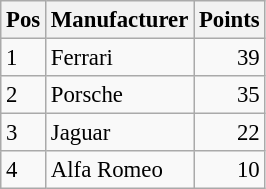<table class="wikitable" style="font-size: 95%;">
<tr>
<th>Pos</th>
<th>Manufacturer</th>
<th>Points</th>
</tr>
<tr>
<td>1</td>
<td> Ferrari</td>
<td align=right>39</td>
</tr>
<tr>
<td>2</td>
<td> Porsche</td>
<td align=right>35</td>
</tr>
<tr>
<td>3</td>
<td> Jaguar</td>
<td align=right>22</td>
</tr>
<tr>
<td>4</td>
<td> Alfa Romeo</td>
<td align=right>10</td>
</tr>
</table>
